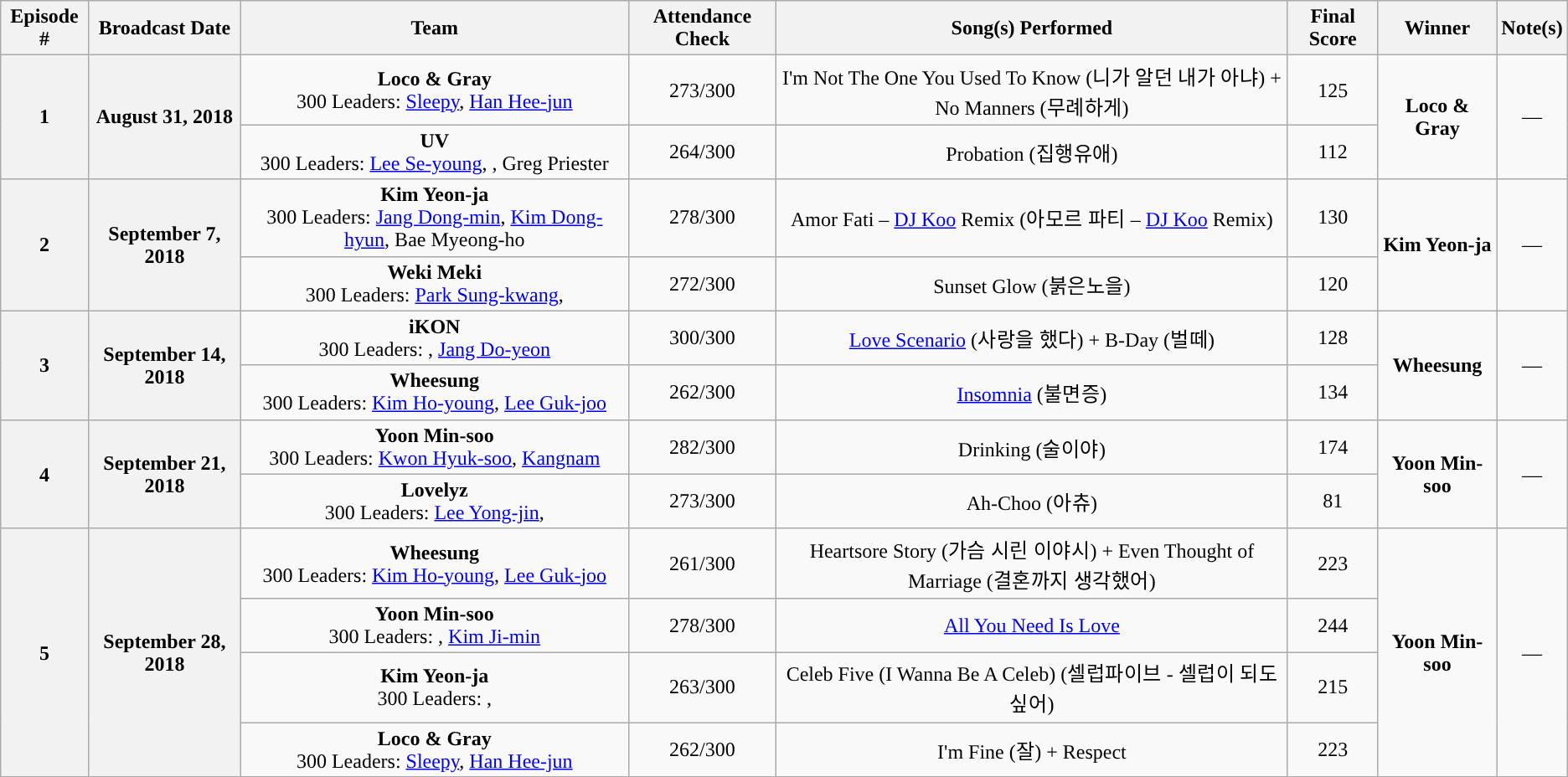<table Class="wikitable sortable" style="text-align:center">
<tr>
<th>Episode #</th>
<th>Broadcast Date</th>
<th>Team</th>
<th>Attendance Check</th>
<th>Song(s) Performed</th>
<th>Final Score</th>
<th>Winner</th>
<th>Note(s)</th>
</tr>
<tr>
<th rowspan="2">1</th>
<th rowspan="2">August 31, 2018</th>
<td><strong>Loco & Gray</strong><br>300 Leaders: <a href='#'>Sleepy</a>, <a href='#'>Han Hee-jun</a></td>
<td>273/300</td>
<td>I'm Not The One You Used To Know (니가 알던 내가 아냐) + No Manners (무례하게)</td>
<td>125</td>
<td rowspan="2"><strong>Loco & Gray</strong></td>
<td rowspan="2">—</td>
</tr>
<tr>
<td><strong>UV</strong><br>300 Leaders: <a href='#'>Lee Se-young</a>, , Greg Priester</td>
<td>264/300</td>
<td>Probation (집행유애)</td>
<td>112</td>
</tr>
<tr>
<th rowspan=2>2</th>
<th rowspan=2>September 7, 2018</th>
<td><strong>Kim Yeon-ja</strong><br>300 Leaders: <a href='#'>Jang Dong-min</a>, <a href='#'>Kim Dong-hyun</a>, Bae Myeong-ho</td>
<td>278/300</td>
<td>Amor Fati – <a href='#'>DJ Koo</a> Remix (아모르 파티 – <a href='#'>DJ Koo</a> Remix)</td>
<td>130</td>
<td rowspan="2"><strong>Kim Yeon-ja</strong></td>
<td rowspan="2">—</td>
</tr>
<tr>
<td><strong>Weki Meki</strong><br>300 Leaders: <a href='#'>Park Sung-kwang</a>, </td>
<td>272/300</td>
<td>Sunset Glow (붉은노을)</td>
<td>120</td>
</tr>
<tr>
<th rowspan=2>3</th>
<th rowspan=2>September 14, 2018</th>
<td><strong>iKON</strong><br>300 Leaders: , <a href='#'>Jang Do-yeon</a></td>
<td>300/300</td>
<td><a href='#'>Love Scenario</a> (사랑을 했다) + B-Day (벌떼)</td>
<td>128</td>
<td rowspan=2><strong>Wheesung</strong></td>
<td rowspan=2>—</td>
</tr>
<tr>
<td><strong>Wheesung</strong><br>300 Leaders: <a href='#'>Kim Ho-young</a>, <a href='#'>Lee Guk-joo</a></td>
<td>262/300</td>
<td><a href='#'>Insomnia</a> (불면증)</td>
<td>134</td>
</tr>
<tr>
<th rowspan=2>4</th>
<th rowspan=2>September 21, 2018</th>
<td><strong>Yoon Min-soo</strong><br>300 Leaders: <a href='#'>Kwon Hyuk-soo</a>, <a href='#'>Kangnam</a></td>
<td>282/300</td>
<td>Drinking (술이야)</td>
<td>174</td>
<td rowspan=2><strong>Yoon Min-soo</strong></td>
<td rowspan=2>—</td>
</tr>
<tr>
<td><strong>Lovelyz</strong><br>300 Leaders: <a href='#'>Lee Yong-jin</a>, </td>
<td>273/300</td>
<td>Ah-Choo (아츄)</td>
<td>81</td>
</tr>
<tr>
<th rowspan=4>5</th>
<th rowspan=4>September 28, 2018</th>
<td><strong>Wheesung</strong><br>300 Leaders: <a href='#'>Kim Ho-young</a>, <a href='#'>Lee Guk-joo</a></td>
<td>261/300</td>
<td>Heartsore Story (가슴 시린 이야시) + Even Thought of Marriage (결혼까지 생각했어)</td>
<td>223</td>
<td rowspan=4><strong>Yoon Min-soo</strong></td>
<td rowspan=4>—</td>
</tr>
<tr>
<td><strong>Yoon Min-soo</strong><br>300 Leaders: , <a href='#'>Kim Ji-min</a></td>
<td>278/300</td>
<td><a href='#'>All You Need Is Love</a></td>
<td>244</td>
</tr>
<tr>
<td><strong>Kim Yeon-ja</strong><br>300 Leaders: , </td>
<td>263/300</td>
<td>Celeb Five (I Wanna Be A Celeb) (셀럽파이브 - 셀럽이 되도 싶어)</td>
<td>215</td>
</tr>
<tr>
<td><strong>Loco & Gray</strong><br>300 Leaders: <a href='#'>Sleepy</a>, <a href='#'>Han Hee-jun</a></td>
<td>262/300</td>
<td>I'm Fine (잘) + Respect</td>
<td>223</td>
</tr>
<tr>
</tr>
</table>
